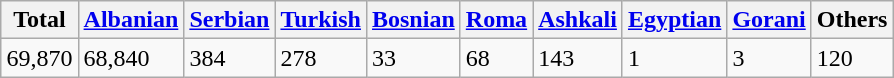<table class="wikitable" style="margin: auto;">
<tr>
<th><strong>Total</strong></th>
<th><a href='#'>Albanian</a></th>
<th><a href='#'>Serbian</a></th>
<th><a href='#'>Turkish</a></th>
<th><a href='#'>Bosnian</a></th>
<th><a href='#'>Roma</a></th>
<th><a href='#'>Ashkali</a></th>
<th><a href='#'>Egyptian</a></th>
<th><a href='#'>Gorani</a></th>
<th>Others</th>
</tr>
<tr>
<td>69,870</td>
<td>68,840</td>
<td>384</td>
<td>278</td>
<td>33</td>
<td>68</td>
<td>143</td>
<td>1</td>
<td>3</td>
<td>120</td>
</tr>
</table>
